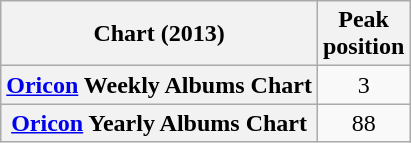<table class="wikitable plainrowheaders" style="text-align:center;">
<tr>
<th>Chart (2013)</th>
<th>Peak<br>position</th>
</tr>
<tr>
<th scope="row"><a href='#'>Oricon</a> Weekly Albums Chart</th>
<td>3</td>
</tr>
<tr>
<th scope="row"><a href='#'>Oricon</a> Yearly Albums Chart</th>
<td>88</td>
</tr>
</table>
